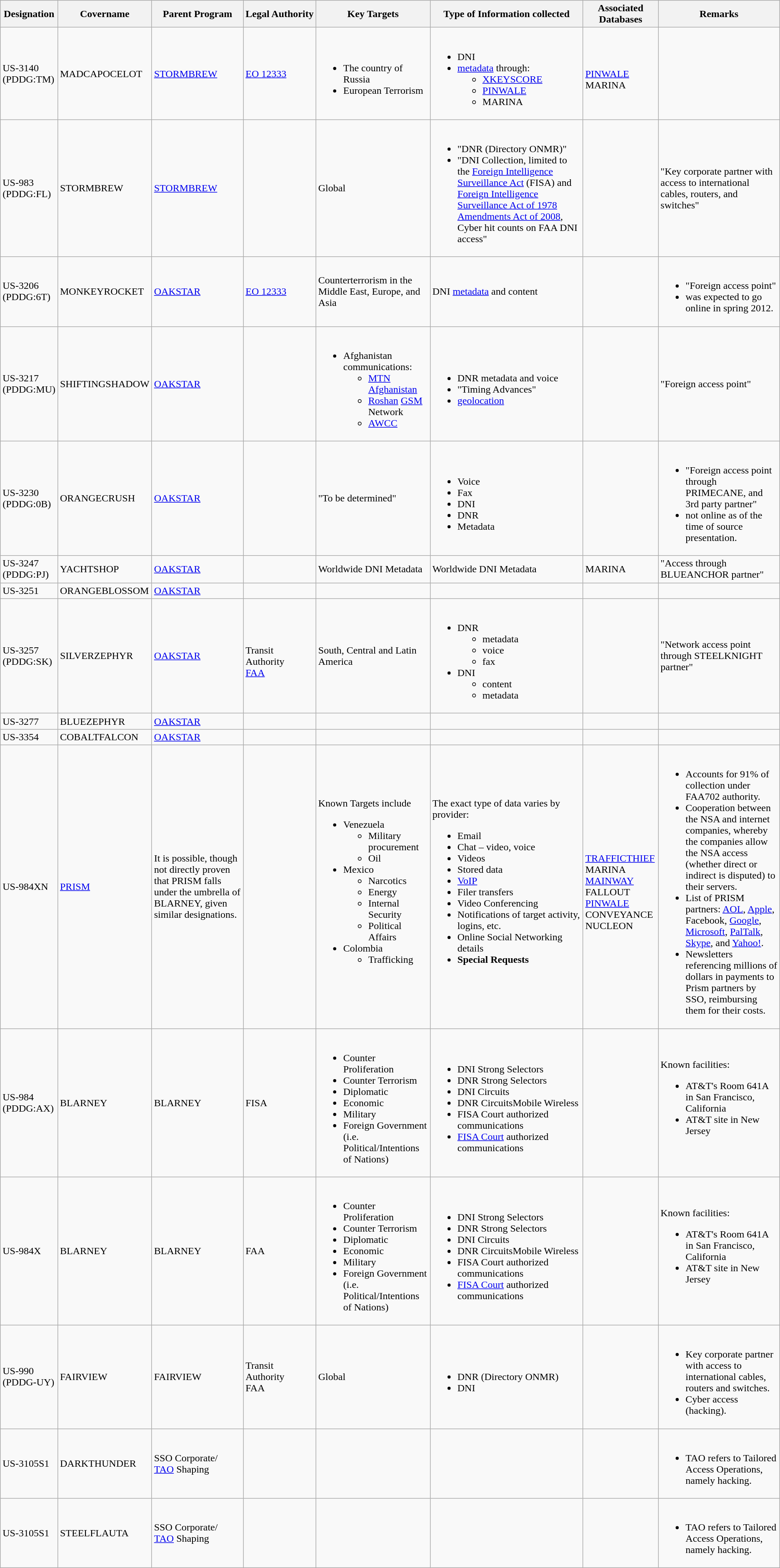<table class="wikitable sortable">
<tr>
<th>Designation</th>
<th>Covername</th>
<th>Parent Program</th>
<th>Legal Authority</th>
<th>Key Targets</th>
<th>Type of Information collected</th>
<th>Associated Databases</th>
<th>Remarks</th>
</tr>
<tr>
<td>US-3140<br>(PDDG:TM)</td>
<td>MADCAPOCELOT</td>
<td><a href='#'>STORMBREW</a></td>
<td><a href='#'>EO 12333</a></td>
<td><br><ul><li>The country of Russia</li><li>European Terrorism</li></ul></td>
<td><br><ul><li>DNI</li><li><a href='#'>metadata</a> through:<ul><li><a href='#'>XKEYSCORE</a></li><li><a href='#'>PINWALE</a></li><li>MARINA</li></ul></li></ul></td>
<td><br><a href='#'>PINWALE</a><br>MARINA</td>
<td></td>
</tr>
<tr>
<td>US-983<br>(PDDG:FL)</td>
<td>STORMBREW</td>
<td><a href='#'>STORMBREW</a></td>
<td></td>
<td>Global</td>
<td><br><ul><li>"DNR (Directory ONMR)"</li><li>"DNI Collection, limited to the <a href='#'>Foreign Intelligence Surveillance Act</a> (FISA) and <a href='#'>Foreign Intelligence Surveillance Act of 1978 Amendments Act of 2008</a>, Cyber hit counts on FAA DNI access"</li></ul></td>
<td></td>
<td>"Key corporate partner with access to international cables, routers, and switches"</td>
</tr>
<tr>
<td>US-3206<br>(PDDG:6T)</td>
<td>MONKEYROCKET</td>
<td><a href='#'>OAKSTAR</a></td>
<td><a href='#'>EO 12333</a></td>
<td>Counterterrorism in the Middle East, Europe, and Asia</td>
<td>DNI <a href='#'>metadata</a> and content</td>
<td></td>
<td><br><ul><li>"Foreign access point"</li><li>was expected to go online in spring 2012.</li></ul></td>
</tr>
<tr>
<td>US-3217<br>(PDDG:MU)</td>
<td>SHIFTINGSHADOW</td>
<td><a href='#'>OAKSTAR</a></td>
<td></td>
<td><br><ul><li>Afghanistan communications:<ul><li><a href='#'>MTN Afghanistan</a></li><li><a href='#'>Roshan</a> <a href='#'>GSM</a> Network</li><li><a href='#'>AWCC</a></li></ul></li></ul></td>
<td><br><ul><li>DNR metadata and voice</li><li>"Timing Advances"</li><li><a href='#'>geolocation</a></li></ul></td>
<td></td>
<td>"Foreign access point"</td>
</tr>
<tr>
<td>US-3230<br>(PDDG:0B)</td>
<td>ORANGECRUSH</td>
<td><a href='#'>OAKSTAR</a></td>
<td></td>
<td>"To be determined"</td>
<td><br><ul><li>Voice</li><li>Fax</li><li>DNI</li><li>DNR</li><li>Metadata</li></ul></td>
<td></td>
<td><br><ul><li>"Foreign access point through PRIMECANE, and 3rd party partner"</li><li>not online as of the time of source presentation.</li></ul></td>
</tr>
<tr>
<td>US-3247<br>(PDDG:PJ)</td>
<td>YACHTSHOP</td>
<td><a href='#'>OAKSTAR</a></td>
<td></td>
<td>Worldwide DNI Metadata</td>
<td>Worldwide DNI Metadata</td>
<td>MARINA</td>
<td>"Access through BLUEANCHOR partner"</td>
</tr>
<tr>
<td>US-3251</td>
<td>ORANGEBLOSSOM</td>
<td><a href='#'>OAKSTAR</a></td>
<td></td>
<td></td>
<td></td>
<td></td>
<td></td>
</tr>
<tr>
<td>US-3257<br>(PDDG:SK)</td>
<td>SILVERZEPHYR</td>
<td><a href='#'>OAKSTAR</a></td>
<td><br>Transit Authority<br>
<a href='#'>FAA</a></td>
<td>South, Central and Latin America</td>
<td><br><ul><li>DNR<ul><li>metadata</li><li>voice</li><li>fax</li></ul></li><li>DNI<ul><li>content</li><li>metadata</li></ul></li></ul></td>
<td></td>
<td>"Network access point through STEELKNIGHT partner"</td>
</tr>
<tr>
<td>US-3277</td>
<td>BLUEZEPHYR</td>
<td><a href='#'>OAKSTAR</a></td>
<td></td>
<td></td>
<td></td>
<td></td>
<td></td>
</tr>
<tr>
<td>US-3354</td>
<td>COBALTFALCON</td>
<td><a href='#'>OAKSTAR</a></td>
<td></td>
<td></td>
<td></td>
<td></td>
<td></td>
</tr>
<tr>
<td>US-984XN</td>
<td><a href='#'>PRISM</a></td>
<td>It is possible, though not directly proven that PRISM falls under the umbrella of BLARNEY, given similar designations.</td>
<td></td>
<td>Known Targets include<br><ul><li>Venezuela<ul><li>Military procurement</li><li>Oil</li></ul></li><li>Mexico<ul><li>Narcotics</li><li>Energy</li><li>Internal Security</li><li>Political Affairs</li></ul></li><li>Colombia<ul><li>Trafficking</li></ul></li></ul></td>
<td>The exact type of data varies by provider:<br><ul><li>Email</li><li>Chat – video, voice</li><li>Videos</li><li>Stored data</li><li><a href='#'>VoIP</a></li><li>Filer transfers</li><li>Video Conferencing</li><li>Notifications of target activity, logins, etc.</li><li>Online Social Networking details</li><li><strong>Special Requests</strong></li></ul></td>
<td><br><a href='#'>TRAFFICTHIEF</a><br>MARINA<br><a href='#'>MAINWAY</a><br>FALLOUT<br><a href='#'>PINWALE</a><br>CONVEYANCE<br>NUCLEON</td>
<td><br><ul><li>Accounts for 91% of collection under FAA702 authority.</li><li>Cooperation between the NSA and internet companies, whereby the companies allow the NSA access (whether direct or indirect is disputed) to their servers.</li><li>List of PRISM partners: <a href='#'>AOL</a>, <a href='#'>Apple</a>, Facebook, <a href='#'>Google</a>, <a href='#'>Microsoft</a>, <a href='#'>PalTalk</a>, <a href='#'>Skype</a>, and <a href='#'>Yahoo!</a>.</li><li>Newsletters referencing millions of dollars in payments to Prism partners by SSO, reimbursing them for their costs.</li></ul></td>
</tr>
<tr>
<td>US-984<br>(PDDG:AX)</td>
<td>BLARNEY</td>
<td>BLARNEY</td>
<td>FISA</td>
<td><br><ul><li>Counter Proliferation</li><li>Counter Terrorism</li><li>Diplomatic</li><li>Economic</li><li>Military</li><li>Foreign Government (i.e. Political/Intentions of Nations)</li></ul></td>
<td><br><ul><li>DNI Strong Selectors</li><li>DNR Strong Selectors</li><li>DNI Circuits</li><li>DNR CircuitsMobile Wireless</li><li>FISA Court authorized communications</li><li><a href='#'>FISA Court</a> authorized communications</li></ul></td>
<td></td>
<td>Known facilities:<br><ul><li>AT&T's Room 641A in San Francisco, California</li><li>AT&T site in New Jersey</li></ul></td>
</tr>
<tr>
<td>US-984X</td>
<td>BLARNEY</td>
<td>BLARNEY</td>
<td>FAA</td>
<td><br><ul><li>Counter Proliferation</li><li>Counter Terrorism</li><li>Diplomatic</li><li>Economic</li><li>Military</li><li>Foreign Government (i.e. Political/Intentions of Nations)</li></ul></td>
<td><br><ul><li>DNI Strong Selectors</li><li>DNR Strong Selectors</li><li>DNI Circuits</li><li>DNR CircuitsMobile Wireless</li><li>FISA Court authorized communications</li><li><a href='#'>FISA Court</a> authorized communications</li></ul></td>
<td></td>
<td>Known facilities:<br><ul><li>AT&T's Room 641A in San Francisco, California</li><li>AT&T site in New Jersey</li></ul></td>
</tr>
<tr>
<td>US-990<br>(PDDG-UY)</td>
<td>FAIRVIEW</td>
<td>FAIRVIEW</td>
<td>Transit Authority<br>FAA</td>
<td>Global</td>
<td><br><ul><li>DNR (Directory ONMR)</li><li>DNI</li></ul></td>
<td></td>
<td><br><ul><li>Key corporate partner with access to international cables, routers and switches.</li><li>Cyber access (hacking).</li></ul></td>
</tr>
<tr>
<td>US-3105S1</td>
<td>DARKTHUNDER</td>
<td>SSO Corporate/ <a href='#'>TAO</a> Shaping</td>
<td></td>
<td></td>
<td></td>
<td></td>
<td><br><ul><li>TAO refers to Tailored Access Operations, namely hacking.</li></ul></td>
</tr>
<tr>
<td>US-3105S1</td>
<td>STEELFLAUTA</td>
<td>SSO Corporate/ <a href='#'>TAO</a> Shaping</td>
<td></td>
<td></td>
<td></td>
<td></td>
<td><br><ul><li>TAO refers to Tailored Access Operations, namely hacking.</li></ul></td>
</tr>
</table>
